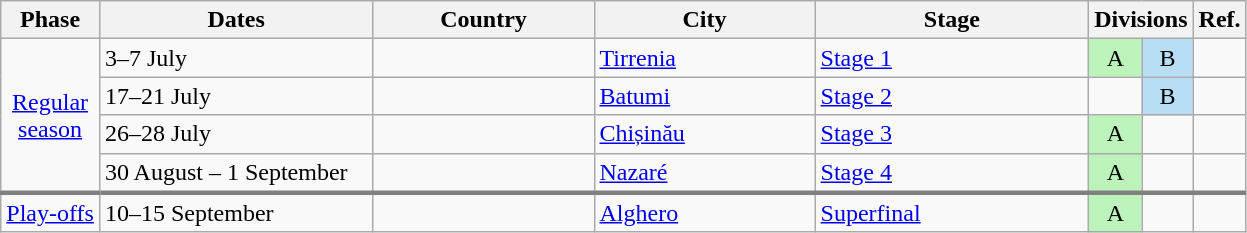<table class="wikitable">
<tr>
<th>Phase</th>
<th width="175">Dates</th>
<th width="140">Country</th>
<th width="140">City</th>
<th width="175">Stage</th>
<th colspan=2>Divisions</th>
<th>Ref.</th>
</tr>
<tr>
<td rowspan=4 align=center><a href='#'>Regular<br>season</a></td>
<td>3–7 July</td>
<td></td>
<td><a href='#'>Tirrenia</a></td>
<td><a href='#'>Stage 1</a></td>
<td bgcolor=#bbf3bb align=center>A</td>
<td bgcolor=#b8def6 align=center>B</td>
<td></td>
</tr>
<tr>
<td>17–21 July</td>
<td></td>
<td><a href='#'>Batumi</a></td>
<td><a href='#'>Stage 2</a></td>
<td></td>
<td bgcolor=#b8def6 align=center>B</td>
<td></td>
</tr>
<tr>
<td>26–28 July</td>
<td></td>
<td><a href='#'>Chișinău</a></td>
<td><a href='#'>Stage 3</a></td>
<td bgcolor=#bbf3bb align=center>A</td>
<td></td>
<td></td>
</tr>
<tr style="border-bottom: 3px solid grey">
<td>30 August – 1 September</td>
<td></td>
<td><a href='#'>Nazaré</a></td>
<td><a href='#'>Stage 4</a></td>
<td bgcolor=#bbf3bb align=center>A</td>
<td></td>
<td></td>
</tr>
<tr>
<td style="border-top: 3px solid grey" align=center><a href='#'>Play-offs</a></td>
<td>10–15 September</td>
<td></td>
<td><a href='#'>Alghero</a></td>
<td><a href='#'>Superfinal</a></td>
<td bgcolor=#bbf3bb align=center>A</td>
<td></td>
<td></td>
</tr>
</table>
